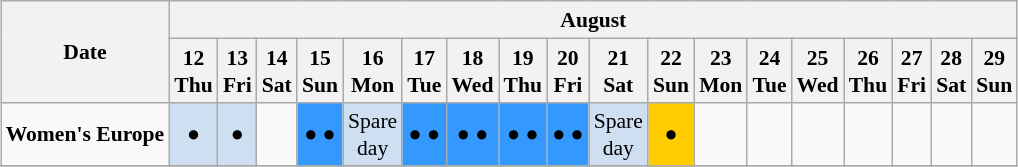<table class="wikitable" style="margin:0.5em auto; font-size:90%; line-height:1.25em;">
<tr>
<th rowspan=2>Date</th>
<th colspan=18>August</th>
</tr>
<tr>
<th>12<br>Thu</th>
<th>13<br>Fri</th>
<th>14<br>Sat</th>
<th>15<br>Sun</th>
<th>16<br>Mon</th>
<th>17<br>Tue</th>
<th>18<br>Wed</th>
<th>19<br>Thu</th>
<th>20<br>Fri</th>
<th>21<br>Sat</th>
<th>22<br>Sun</th>
<th>23<br>Mon</th>
<th>24<br>Tue</th>
<th>25<br>Wed</th>
<th>26<br>Thu</th>
<th>27<br>Fri</th>
<th>28<br>Sat</th>
<th>29<br>Sun</th>
</tr>
<tr align="center">
<td align="center"><strong>Women's Europe</strong></td>
<td bgcolor=#cedff2><span> ● </span></td>
<td bgcolor=#cedff2><span> ● </span></td>
<td></td>
<td bgcolor=#3399ff><span> ● ● </span></td>
<td bgcolor=#cedff2>Spare<br>day</td>
<td bgcolor=#3399ff><span> ● ● </span></td>
<td bgcolor=#3399ff><span> ● ● </span></td>
<td bgcolor=#3399ff><span> ● ● </span></td>
<td bgcolor=#3399ff><span> ● ● </span></td>
<td bgcolor=#cedff2>Spare<br>day</td>
<td bgcolor=#ffcc00><span> ● </span></td>
<td></td>
<td></td>
<td></td>
<td></td>
<td></td>
<td></td>
<td></td>
</tr>
<tr align="center">
</tr>
</table>
